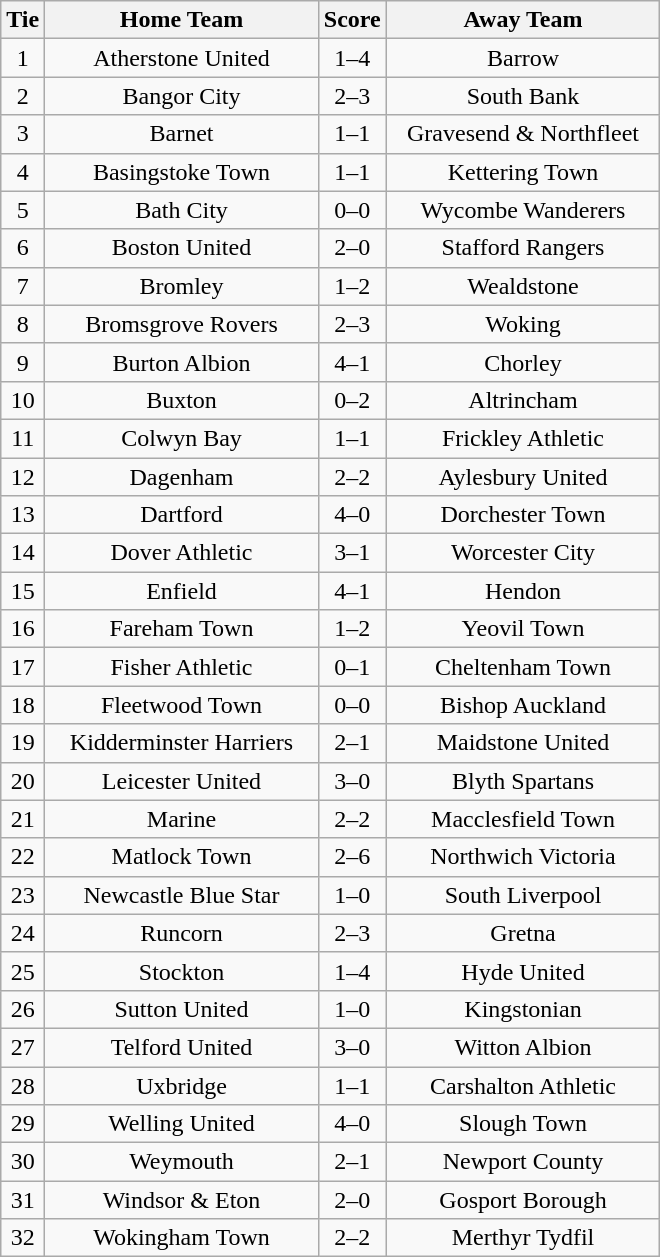<table class="wikitable" style="text-align:center;">
<tr>
<th width=20>Tie</th>
<th width=175>Home Team</th>
<th width=20>Score</th>
<th width=175>Away Team</th>
</tr>
<tr>
<td>1</td>
<td>Atherstone United</td>
<td>1–4</td>
<td>Barrow</td>
</tr>
<tr>
<td>2</td>
<td>Bangor City</td>
<td>2–3</td>
<td>South Bank</td>
</tr>
<tr>
<td>3</td>
<td>Barnet</td>
<td>1–1</td>
<td>Gravesend & Northfleet</td>
</tr>
<tr>
<td>4</td>
<td>Basingstoke Town</td>
<td>1–1</td>
<td>Kettering Town</td>
</tr>
<tr>
<td>5</td>
<td>Bath City</td>
<td>0–0</td>
<td>Wycombe Wanderers</td>
</tr>
<tr>
<td>6</td>
<td>Boston United</td>
<td>2–0</td>
<td>Stafford Rangers</td>
</tr>
<tr>
<td>7</td>
<td>Bromley</td>
<td>1–2</td>
<td>Wealdstone</td>
</tr>
<tr>
<td>8</td>
<td>Bromsgrove Rovers</td>
<td>2–3</td>
<td>Woking</td>
</tr>
<tr>
<td>9</td>
<td>Burton Albion</td>
<td>4–1</td>
<td>Chorley</td>
</tr>
<tr>
<td>10</td>
<td>Buxton</td>
<td>0–2</td>
<td>Altrincham</td>
</tr>
<tr>
<td>11</td>
<td>Colwyn Bay</td>
<td>1–1</td>
<td>Frickley Athletic</td>
</tr>
<tr>
<td>12</td>
<td>Dagenham</td>
<td>2–2</td>
<td>Aylesbury United</td>
</tr>
<tr>
<td>13</td>
<td>Dartford</td>
<td>4–0</td>
<td>Dorchester Town</td>
</tr>
<tr>
<td>14</td>
<td>Dover Athletic</td>
<td>3–1</td>
<td>Worcester City</td>
</tr>
<tr>
<td>15</td>
<td>Enfield</td>
<td>4–1</td>
<td>Hendon</td>
</tr>
<tr>
<td>16</td>
<td>Fareham Town</td>
<td>1–2</td>
<td>Yeovil Town</td>
</tr>
<tr>
<td>17</td>
<td>Fisher Athletic</td>
<td>0–1</td>
<td>Cheltenham Town</td>
</tr>
<tr>
<td>18</td>
<td>Fleetwood Town</td>
<td>0–0</td>
<td>Bishop Auckland</td>
</tr>
<tr>
<td>19</td>
<td>Kidderminster Harriers</td>
<td>2–1</td>
<td>Maidstone United</td>
</tr>
<tr>
<td>20</td>
<td>Leicester United</td>
<td>3–0</td>
<td>Blyth Spartans</td>
</tr>
<tr>
<td>21</td>
<td>Marine</td>
<td>2–2</td>
<td>Macclesfield Town</td>
</tr>
<tr>
<td>22</td>
<td>Matlock Town</td>
<td>2–6</td>
<td>Northwich Victoria</td>
</tr>
<tr>
<td>23</td>
<td>Newcastle Blue Star</td>
<td>1–0</td>
<td>South Liverpool</td>
</tr>
<tr>
<td>24</td>
<td>Runcorn</td>
<td>2–3</td>
<td>Gretna</td>
</tr>
<tr>
<td>25</td>
<td>Stockton</td>
<td>1–4</td>
<td>Hyde United</td>
</tr>
<tr>
<td>26</td>
<td>Sutton United</td>
<td>1–0</td>
<td>Kingstonian</td>
</tr>
<tr>
<td>27</td>
<td>Telford United</td>
<td>3–0</td>
<td>Witton Albion</td>
</tr>
<tr>
<td>28</td>
<td>Uxbridge</td>
<td>1–1</td>
<td>Carshalton Athletic</td>
</tr>
<tr>
<td>29</td>
<td>Welling United</td>
<td>4–0</td>
<td>Slough Town</td>
</tr>
<tr>
<td>30</td>
<td>Weymouth</td>
<td>2–1</td>
<td>Newport County</td>
</tr>
<tr>
<td>31</td>
<td>Windsor & Eton</td>
<td>2–0</td>
<td>Gosport Borough</td>
</tr>
<tr>
<td>32</td>
<td>Wokingham Town</td>
<td>2–2</td>
<td>Merthyr Tydfil</td>
</tr>
</table>
